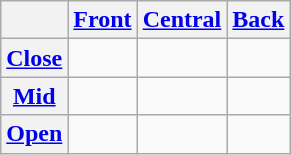<table class="wikitable" style="text-align: center;">
<tr>
<th></th>
<th><a href='#'>Front</a></th>
<th><a href='#'>Central</a></th>
<th><a href='#'>Back</a></th>
</tr>
<tr>
<th><a href='#'>Close</a></th>
<td></td>
<td></td>
<td></td>
</tr>
<tr>
<th><a href='#'>Mid</a></th>
<td></td>
<td></td>
<td></td>
</tr>
<tr>
<th><a href='#'>Open</a></th>
<td></td>
<td></td>
<td></td>
</tr>
</table>
